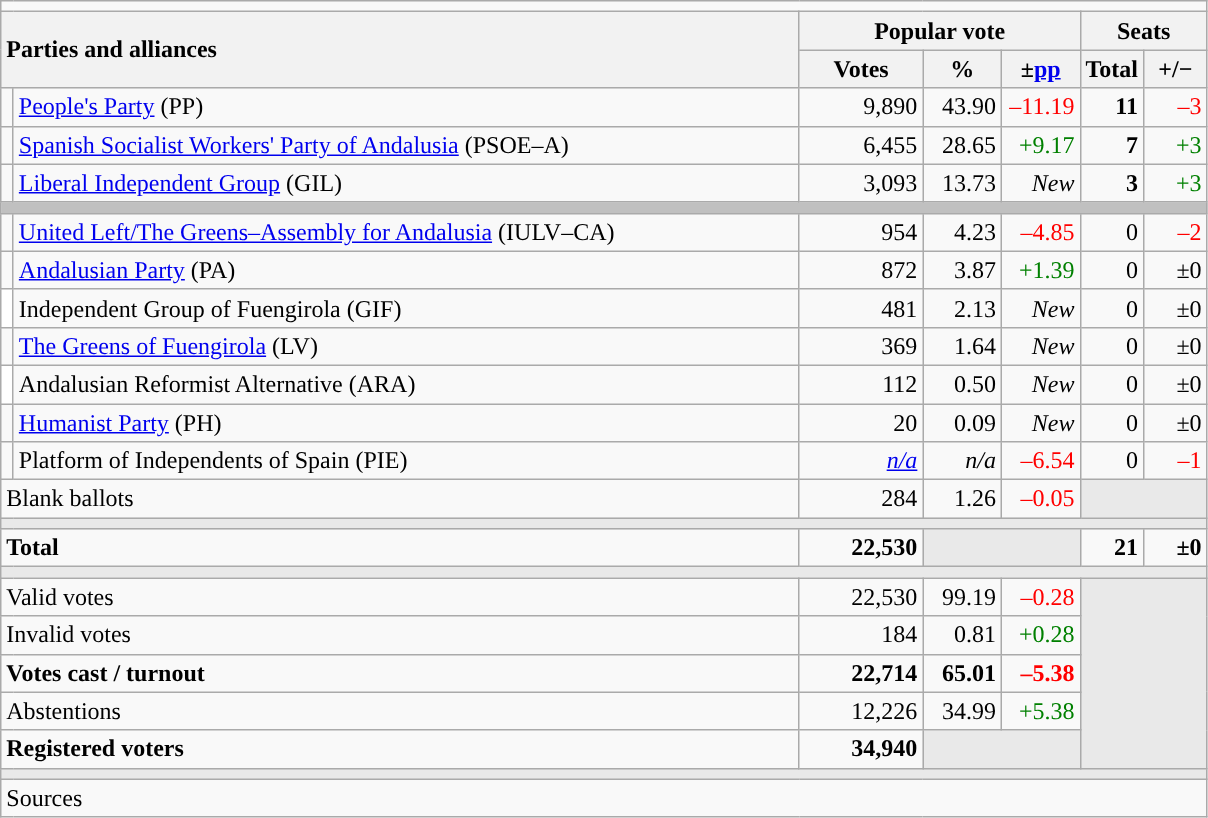<table class="wikitable" style="text-align:right;">
<tr>
<td colspan="7"></td>
</tr>
<tr>
<th style="text-align:left;" rowspan="2" colspan="2" width="525">Parties and alliances</th>
<th colspan="3">Popular vote</th>
<th colspan="2">Seats</th>
</tr>
<tr>
<th width="75">Votes</th>
<th width="45">%</th>
<th width="45">±<a href='#'>pp</a></th>
<th width="35">Total</th>
<th width="35">+/−</th>
</tr>
<tr>
<td width="1" style="color:inherit;background:"></td>
<td align="left"><a href='#'>People's Party</a> (PP)</td>
<td>9,890</td>
<td>43.90</td>
<td style="color:red;">–11.19</td>
<td><strong>11</strong></td>
<td style="color:red;">–3</td>
</tr>
<tr>
<td style="color:inherit;background:"></td>
<td align="left"><a href='#'>Spanish Socialist Workers' Party of Andalusia</a> (PSOE–A)</td>
<td>6,455</td>
<td>28.65</td>
<td style="color:green;">+9.17</td>
<td><strong>7</strong></td>
<td style="color:green;">+3</td>
</tr>
<tr>
<td style="color:inherit;background:"></td>
<td align="left"><a href='#'>Liberal Independent Group</a> (GIL)</td>
<td>3,093</td>
<td>13.73</td>
<td><em>New</em></td>
<td><strong>3</strong></td>
<td style="color:green;">+3</td>
</tr>
<tr>
<td colspan="7" bgcolor="#C0C0C0"></td>
</tr>
<tr>
<td style="color:inherit;background:"></td>
<td align="left"><a href='#'>United Left/The Greens–Assembly for Andalusia</a> (IULV–CA)</td>
<td>954</td>
<td>4.23</td>
<td style="color:red;">–4.85</td>
<td>0</td>
<td style="color:red;">–2</td>
</tr>
<tr>
<td style="color:inherit;background:"></td>
<td align="left"><a href='#'>Andalusian Party</a> (PA)</td>
<td>872</td>
<td>3.87</td>
<td style="color:green;">+1.39</td>
<td>0</td>
<td>±0</td>
</tr>
<tr>
<td bgcolor="white"></td>
<td align="left">Independent Group of Fuengirola (GIF)</td>
<td>481</td>
<td>2.13</td>
<td><em>New</em></td>
<td>0</td>
<td>±0</td>
</tr>
<tr>
<td style="color:inherit;background:"></td>
<td align="left"><a href='#'>The Greens of Fuengirola</a> (LV)</td>
<td>369</td>
<td>1.64</td>
<td><em>New</em></td>
<td>0</td>
<td>±0</td>
</tr>
<tr>
<td bgcolor="white"></td>
<td align="left">Andalusian Reformist Alternative (ARA)</td>
<td>112</td>
<td>0.50</td>
<td><em>New</em></td>
<td>0</td>
<td>±0</td>
</tr>
<tr>
<td style="color:inherit;background:"></td>
<td align="left"><a href='#'>Humanist Party</a> (PH)</td>
<td>20</td>
<td>0.09</td>
<td><em>New</em></td>
<td>0</td>
<td>±0</td>
</tr>
<tr>
<td style="color:inherit;background:"></td>
<td align="left">Platform of Independents of Spain (PIE)</td>
<td><em><a href='#'>n/a</a></em></td>
<td><em>n/a</em></td>
<td style="color:red;">–6.54</td>
<td>0</td>
<td style="color:red;">–1</td>
</tr>
<tr>
<td align="left" colspan="2">Blank ballots</td>
<td>284</td>
<td>1.26</td>
<td style="color:red;">–0.05</td>
<td bgcolor="#E9E9E9" colspan="2"></td>
</tr>
<tr>
<td colspan="7" bgcolor="#E9E9E9"></td>
</tr>
<tr style="font-weight:bold;">
<td align="left" colspan="2">Total</td>
<td>22,530</td>
<td bgcolor="#E9E9E9" colspan="2"></td>
<td>21</td>
<td>±0</td>
</tr>
<tr>
<td colspan="7" bgcolor="#E9E9E9"></td>
</tr>
<tr>
<td align="left" colspan="2">Valid votes</td>
<td>22,530</td>
<td>99.19</td>
<td style="color:red;">–0.28</td>
<td bgcolor="#E9E9E9" colspan="2" rowspan="5"></td>
</tr>
<tr>
<td align="left" colspan="2">Invalid votes</td>
<td>184</td>
<td>0.81</td>
<td style="color:green;">+0.28</td>
</tr>
<tr style="font-weight:bold;">
<td align="left" colspan="2">Votes cast / turnout</td>
<td>22,714</td>
<td>65.01</td>
<td style="color:red;">–5.38</td>
</tr>
<tr>
<td align="left" colspan="2">Abstentions</td>
<td>12,226</td>
<td>34.99</td>
<td style="color:green;">+5.38</td>
</tr>
<tr style="font-weight:bold;">
<td align="left" colspan="2">Registered voters</td>
<td>34,940</td>
<td bgcolor="#E9E9E9" colspan="2"></td>
</tr>
<tr>
<td colspan="7" bgcolor="#E9E9E9"></td>
</tr>
<tr>
<td align="left" colspan="7">Sources</td>
</tr>
</table>
